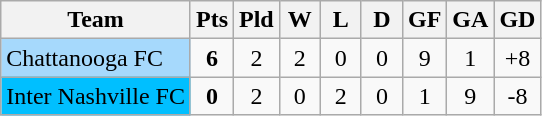<table class="wikitable" style="text-align: center;">
<tr>
<th>Team</th>
<th width = "20">Pts</th>
<th width = "20">Pld</th>
<th width = "20">W</th>
<th width = "20">L</th>
<th width = "20">D</th>
<th width = "20">GF</th>
<th width = "20">GA</th>
<th width = "20">GD</th>
</tr>
<tr>
<td style = "text-align:left;background:#A6D9FC;">Chattanooga FC</td>
<td><strong>6</strong></td>
<td>2</td>
<td>2</td>
<td>0</td>
<td>0</td>
<td>9</td>
<td>1</td>
<td>+8</td>
</tr>
<tr>
<td style = "text-align:left;background:#00BFFF;">Inter Nashville FC</td>
<td><strong>0</strong></td>
<td>2</td>
<td>0</td>
<td>2</td>
<td>0</td>
<td>1</td>
<td>9</td>
<td>-8</td>
</tr>
</table>
